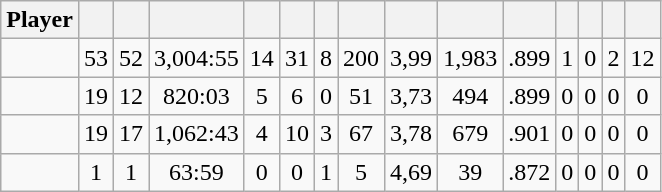<table class="wikitable sortable" style="text-align:center;">
<tr>
<th>Player</th>
<th></th>
<th></th>
<th></th>
<th></th>
<th></th>
<th></th>
<th></th>
<th></th>
<th></th>
<th></th>
<th></th>
<th></th>
<th></th>
<th></th>
</tr>
<tr>
<td></td>
<td>53</td>
<td>52</td>
<td>3,004:55</td>
<td>14</td>
<td>31</td>
<td>8</td>
<td>200</td>
<td>3,99</td>
<td>1,983</td>
<td>.899</td>
<td>1</td>
<td>0</td>
<td>2</td>
<td>12</td>
</tr>
<tr>
<td></td>
<td>19</td>
<td>12</td>
<td>820:03</td>
<td>5</td>
<td>6</td>
<td>0</td>
<td>51</td>
<td>3,73</td>
<td>494</td>
<td>.899</td>
<td>0</td>
<td>0</td>
<td>0</td>
<td>0</td>
</tr>
<tr>
<td></td>
<td>19</td>
<td>17</td>
<td>1,062:43</td>
<td>4</td>
<td>10</td>
<td>3</td>
<td>67</td>
<td>3,78</td>
<td>679</td>
<td>.901</td>
<td>0</td>
<td>0</td>
<td>0</td>
<td>0</td>
</tr>
<tr>
<td></td>
<td>1</td>
<td>1</td>
<td>63:59</td>
<td>0</td>
<td>0</td>
<td>1</td>
<td>5</td>
<td>4,69</td>
<td>39</td>
<td>.872</td>
<td>0</td>
<td>0</td>
<td>0</td>
<td>0</td>
</tr>
</table>
